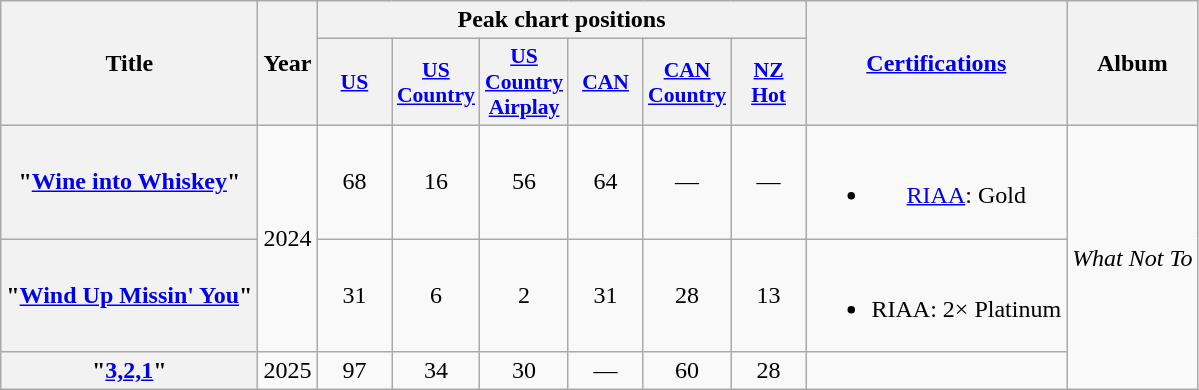<table class="wikitable plainrowheaders" style="text-align:center;">
<tr>
<th scope="col" rowspan="2">Title</th>
<th scope="col" rowspan="2">Year</th>
<th scope="col" colspan="6">Peak chart positions</th>
<th scope="col" rowspan="2"><a href='#'>Certifications</a></th>
<th scope="col" rowspan="2">Album</th>
</tr>
<tr>
<th scope="col" style="width:3em;font-size:90%;"><a href='#'>US</a><br></th>
<th scope="col" style="width:3em;font-size:90%;"><a href='#'>US Country</a><br></th>
<th scope="col" style="width:3em;font-size:90%;"><a href='#'>US Country Airplay</a><br></th>
<th scope="col" style="width:3em;font-size:90%;"><a href='#'>CAN</a><br></th>
<th scope="col" style="width:3em;font-size:90%;"><a href='#'>CAN<br>Country</a><br></th>
<th scope="col" style="width:3em;font-size:90%;"><a href='#'>NZ<br>Hot</a><br></th>
</tr>
<tr>
<th scope="row">"<a href='#'>Wine into Whiskey</a>"</th>
<td rowspan="2">2024</td>
<td>68</td>
<td>16</td>
<td>56</td>
<td>64</td>
<td>—</td>
<td>—</td>
<td><br><ul><li><a href='#'>RIAA</a>: Gold</li></ul></td>
<td rowspan="3"><em>What Not To</em></td>
</tr>
<tr>
<th scope="row">"<a href='#'>Wind Up Missin' You</a>"</th>
<td>31</td>
<td>6</td>
<td>2</td>
<td>31</td>
<td>28</td>
<td>13</td>
<td><br><ul><li>RIAA: 2× Platinum</li></ul></td>
</tr>
<tr>
<th scope="row">"<a href='#'>3,2,1</a>"</th>
<td>2025</td>
<td>97</td>
<td>34</td>
<td>30</td>
<td>—</td>
<td>60</td>
<td>28</td>
<td></td>
</tr>
</table>
